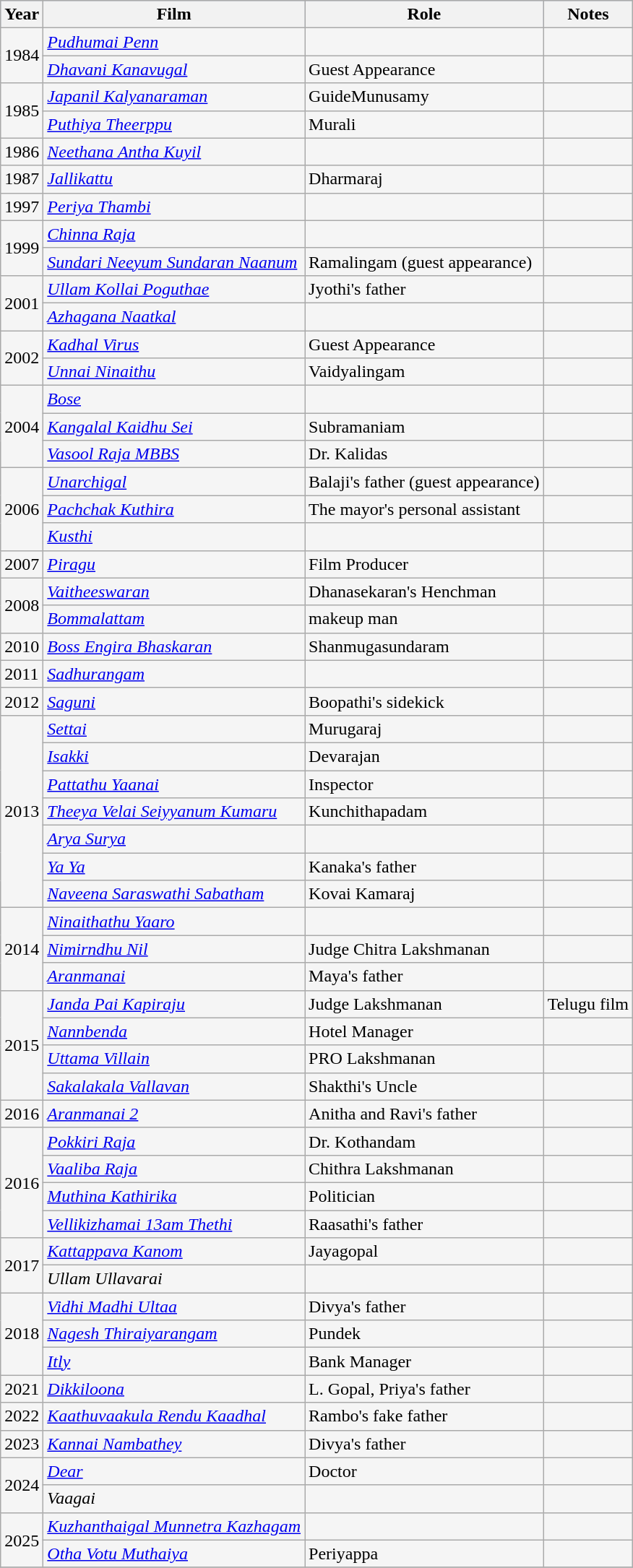<table class="wikitable sortable" style="background:#f5f5f5;">
<tr style="background:#B0C4DE;">
<th>Year</th>
<th>Film</th>
<th>Role</th>
<th class=unsortable>Notes</th>
</tr>
<tr>
<td rowspan="2">1984</td>
<td><em><a href='#'>Pudhumai Penn</a></em></td>
<td></td>
<td></td>
</tr>
<tr>
<td><em><a href='#'>Dhavani Kanavugal</a></em></td>
<td>Guest Appearance</td>
<td></td>
</tr>
<tr>
<td rowspan="2">1985</td>
<td><em><a href='#'>Japanil Kalyanaraman</a></em></td>
<td>GuideMunusamy</td>
<td></td>
</tr>
<tr>
<td><em><a href='#'>Puthiya Theerppu</a></em></td>
<td>Murali</td>
<td></td>
</tr>
<tr>
<td>1986</td>
<td><em><a href='#'>Neethana Antha Kuyil</a></em></td>
<td></td>
<td></td>
</tr>
<tr>
<td>1987</td>
<td><em><a href='#'>Jallikattu</a></em></td>
<td>Dharmaraj</td>
<td></td>
</tr>
<tr>
<td>1997</td>
<td><em><a href='#'>Periya Thambi</a></em></td>
<td></td>
<td></td>
</tr>
<tr>
<td rowspan="2">1999</td>
<td><em><a href='#'>Chinna Raja</a></em></td>
<td></td>
<td></td>
</tr>
<tr>
<td><em><a href='#'>Sundari Neeyum Sundaran Naanum</a></em></td>
<td>Ramalingam (guest appearance)</td>
<td></td>
</tr>
<tr>
<td rowspan="2">2001</td>
<td><em><a href='#'>Ullam Kollai Poguthae</a></em></td>
<td>Jyothi's father</td>
<td></td>
</tr>
<tr>
<td><em><a href='#'>Azhagana Naatkal</a></em></td>
<td></td>
<td></td>
</tr>
<tr>
<td rowspan="2">2002</td>
<td><em><a href='#'>Kadhal Virus</a></em></td>
<td>Guest Appearance</td>
<td></td>
</tr>
<tr>
<td><em><a href='#'>Unnai Ninaithu</a></em></td>
<td>Vaidyalingam</td>
<td></td>
</tr>
<tr>
<td rowspan="3">2004</td>
<td><em><a href='#'>Bose</a></em></td>
<td></td>
<td></td>
</tr>
<tr>
<td><em><a href='#'>Kangalal Kaidhu Sei</a></em></td>
<td>Subramaniam</td>
<td></td>
</tr>
<tr>
<td><em><a href='#'>Vasool Raja MBBS</a></em></td>
<td>Dr. Kalidas</td>
<td></td>
</tr>
<tr>
<td rowspan="3">2006</td>
<td><em><a href='#'>Unarchigal</a></em></td>
<td>Balaji's father (guest appearance)</td>
<td></td>
</tr>
<tr>
<td><em><a href='#'>Pachchak Kuthira</a></em></td>
<td>The mayor's personal assistant</td>
<td></td>
</tr>
<tr>
<td><em><a href='#'>Kusthi</a></em></td>
<td></td>
<td></td>
</tr>
<tr>
<td>2007</td>
<td><em><a href='#'>Piragu</a></em></td>
<td>Film Producer</td>
<td></td>
</tr>
<tr>
<td rowspan="2">2008</td>
<td><em><a href='#'>Vaitheeswaran</a></em></td>
<td>Dhanasekaran's Henchman</td>
<td></td>
</tr>
<tr>
<td><em><a href='#'>Bommalattam</a></em></td>
<td>makeup man</td>
<td></td>
</tr>
<tr>
<td>2010</td>
<td><em><a href='#'>Boss Engira Bhaskaran</a></em></td>
<td>Shanmugasundaram</td>
<td></td>
</tr>
<tr>
<td>2011</td>
<td><em><a href='#'>Sadhurangam</a></em></td>
<td></td>
<td></td>
</tr>
<tr>
<td>2012</td>
<td><em><a href='#'>Saguni</a></em></td>
<td>Boopathi's sidekick</td>
<td></td>
</tr>
<tr>
<td rowspan="7">2013</td>
<td><em><a href='#'>Settai</a></em></td>
<td>Murugaraj</td>
<td></td>
</tr>
<tr>
<td><em><a href='#'>Isakki</a></em></td>
<td>Devarajan</td>
<td></td>
</tr>
<tr>
<td><em><a href='#'>Pattathu Yaanai</a></em></td>
<td>Inspector</td>
<td></td>
</tr>
<tr>
<td><em><a href='#'>Theeya Velai Seiyyanum Kumaru</a></em></td>
<td>Kunchithapadam</td>
<td></td>
</tr>
<tr>
<td><em><a href='#'>Arya Surya</a></em></td>
<td></td>
<td></td>
</tr>
<tr>
<td><em><a href='#'>Ya Ya</a></em></td>
<td>Kanaka's father</td>
<td></td>
</tr>
<tr>
<td><em><a href='#'>Naveena Saraswathi Sabatham</a></em></td>
<td>Kovai Kamaraj</td>
<td></td>
</tr>
<tr>
<td rowspan="3">2014</td>
<td><em><a href='#'>Ninaithathu Yaaro</a></em></td>
<td></td>
<td></td>
</tr>
<tr>
<td><em><a href='#'>Nimirndhu Nil</a></em></td>
<td>Judge Chitra Lakshmanan</td>
<td></td>
</tr>
<tr>
<td><em><a href='#'>Aranmanai</a></em></td>
<td>Maya's father</td>
<td></td>
</tr>
<tr>
<td rowspan="4">2015</td>
<td><em><a href='#'>Janda Pai Kapiraju</a></em></td>
<td>Judge Lakshmanan</td>
<td>Telugu film</td>
</tr>
<tr>
<td><em><a href='#'>Nannbenda</a></em></td>
<td>Hotel Manager</td>
<td></td>
</tr>
<tr>
<td><em><a href='#'>Uttama Villain</a></em></td>
<td>PRO Lakshmanan</td>
<td></td>
</tr>
<tr>
<td><em><a href='#'>Sakalakala Vallavan</a></em></td>
<td>Shakthi's Uncle</td>
<td></td>
</tr>
<tr>
<td>2016</td>
<td><em><a href='#'>Aranmanai 2</a></em></td>
<td>Anitha and Ravi's father</td>
<td></td>
</tr>
<tr>
<td rowspan="4">2016</td>
<td><em><a href='#'>Pokkiri Raja</a></em></td>
<td>Dr. Kothandam</td>
<td></td>
</tr>
<tr>
<td><em><a href='#'>Vaaliba Raja</a></em></td>
<td>Chithra Lakshmanan</td>
<td></td>
</tr>
<tr>
<td><em><a href='#'>Muthina Kathirika</a></em></td>
<td>Politician</td>
<td></td>
</tr>
<tr>
<td><em><a href='#'>Vellikizhamai 13am Thethi</a></em></td>
<td>Raasathi's father</td>
<td></td>
</tr>
<tr>
<td rowspan="2">2017</td>
<td><em><a href='#'>Kattappava Kanom</a></em></td>
<td>Jayagopal</td>
<td></td>
</tr>
<tr>
<td><em>Ullam Ullavarai</em></td>
<td></td>
<td></td>
</tr>
<tr>
<td rowspan="3">2018</td>
<td><em><a href='#'>Vidhi Madhi Ultaa</a></em></td>
<td>Divya's father</td>
<td></td>
</tr>
<tr>
<td><em><a href='#'>Nagesh Thiraiyarangam</a></em></td>
<td>Pundek</td>
<td></td>
</tr>
<tr>
<td><em><a href='#'>Itly</a></em></td>
<td>Bank Manager</td>
<td></td>
</tr>
<tr>
<td>2021</td>
<td><em><a href='#'>Dikkiloona</a></em></td>
<td>L. Gopal, Priya's father</td>
<td></td>
</tr>
<tr>
<td>2022</td>
<td><em><a href='#'>Kaathuvaakula Rendu Kaadhal</a></em></td>
<td>Rambo's fake father</td>
<td></td>
</tr>
<tr>
<td>2023</td>
<td><em><a href='#'>Kannai Nambathey</a></em></td>
<td>Divya's father</td>
<td></td>
</tr>
<tr>
<td rowspan="2">2024</td>
<td><em><a href='#'>Dear</a></em></td>
<td>Doctor</td>
<td></td>
</tr>
<tr>
<td><em>Vaagai</em></td>
<td></td>
<td></td>
</tr>
<tr>
<td rowspan="2">2025</td>
<td><em><a href='#'>Kuzhanthaigal Munnetra Kazhagam</a></em></td>
<td></td>
<td></td>
</tr>
<tr>
<td><em><a href='#'>Otha Votu Muthaiya</a></em></td>
<td>Periyappa</td>
<td></td>
</tr>
<tr>
</tr>
</table>
